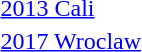<table>
<tr>
<td><a href='#'>2013 Cali</a></td>
<td></td>
<td></td>
<td></td>
</tr>
<tr>
<td><a href='#'>2017 Wroclaw</a></td>
<td></td>
<td></td>
<td></td>
</tr>
</table>
